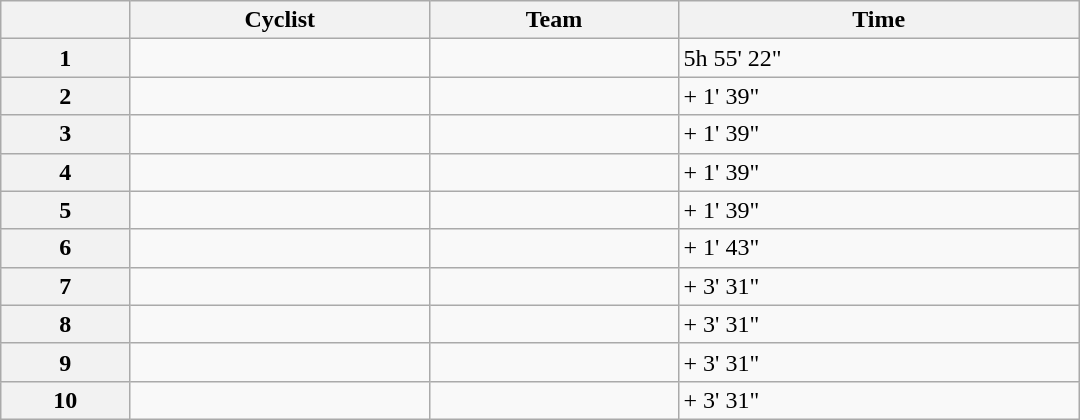<table class="wikitable" style="width:45em;margin-bottom:0;">
<tr>
<th></th>
<th>Cyclist</th>
<th>Team</th>
<th>Time</th>
</tr>
<tr>
<th style="text-align:center">1</th>
<td></td>
<td></td>
<td>5h 55' 22"</td>
</tr>
<tr>
<th style="text-align:center">2</th>
<td></td>
<td></td>
<td>+ 1' 39"</td>
</tr>
<tr>
<th style="text-align:center">3</th>
<td></td>
<td></td>
<td>+ 1' 39"</td>
</tr>
<tr>
<th style="text-align:center">4</th>
<td></td>
<td></td>
<td>+ 1' 39"</td>
</tr>
<tr>
<th style="text-align:center">5</th>
<td></td>
<td></td>
<td>+ 1' 39"</td>
</tr>
<tr>
<th style="text-align:center">6</th>
<td></td>
<td></td>
<td>+ 1' 43"</td>
</tr>
<tr>
<th style="text-align:center">7</th>
<td></td>
<td></td>
<td>+ 3' 31"</td>
</tr>
<tr>
<th style="text-align:center">8</th>
<td></td>
<td></td>
<td>+ 3' 31"</td>
</tr>
<tr>
<th style="text-align:center">9</th>
<td></td>
<td></td>
<td>+ 3' 31"</td>
</tr>
<tr>
<th style="text-align:center">10</th>
<td></td>
<td></td>
<td>+ 3' 31"</td>
</tr>
</table>
